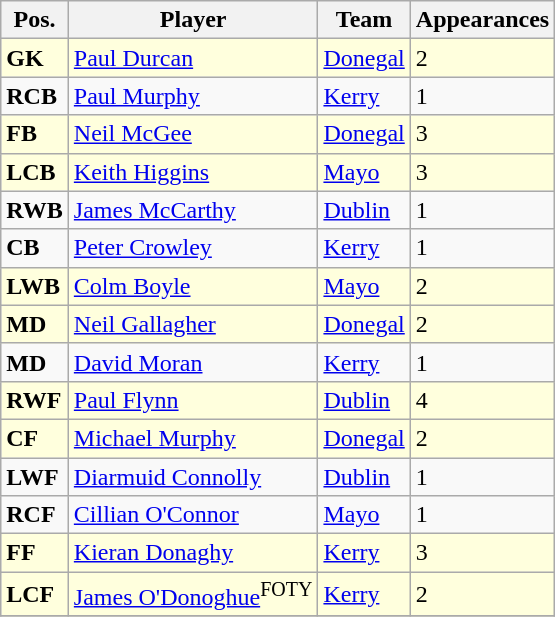<table class="wikitable">
<tr>
<th>Pos.</th>
<th>Player</th>
<th>Team</th>
<th>Appearances</th>
</tr>
<tr bgcolor=#FFFFDD>
<td><strong>GK</strong></td>
<td> <a href='#'>Paul Durcan</a></td>
<td><a href='#'>Donegal</a></td>
<td>2</td>
</tr>
<tr>
<td><strong>RCB</strong></td>
<td> <a href='#'>Paul Murphy</a></td>
<td><a href='#'>Kerry</a></td>
<td>1</td>
</tr>
<tr bgcolor=#FFFFDD>
<td><strong>FB</strong></td>
<td> <a href='#'>Neil McGee</a></td>
<td><a href='#'>Donegal</a></td>
<td>3</td>
</tr>
<tr bgcolor=#FFFFDD>
<td><strong>LCB</strong></td>
<td> <a href='#'>Keith Higgins</a></td>
<td><a href='#'>Mayo</a></td>
<td>3</td>
</tr>
<tr>
<td><strong>RWB</strong></td>
<td> <a href='#'>James McCarthy</a></td>
<td><a href='#'>Dublin</a></td>
<td>1</td>
</tr>
<tr>
<td><strong>CB</strong></td>
<td> <a href='#'>Peter Crowley</a></td>
<td><a href='#'>Kerry</a></td>
<td>1</td>
</tr>
<tr bgcolor=#FFFFDD>
<td><strong>LWB</strong></td>
<td> <a href='#'>Colm Boyle</a></td>
<td><a href='#'>Mayo</a></td>
<td>2</td>
</tr>
<tr bgcolor=#FFFFDD>
<td><strong>MD</strong></td>
<td> <a href='#'>Neil Gallagher</a></td>
<td><a href='#'>Donegal</a></td>
<td>2</td>
</tr>
<tr>
<td><strong>MD</strong></td>
<td> <a href='#'>David Moran</a></td>
<td><a href='#'>Kerry</a></td>
<td>1</td>
</tr>
<tr bgcolor=#FFFFDD>
<td><strong>RWF</strong></td>
<td> <a href='#'>Paul Flynn</a></td>
<td><a href='#'>Dublin</a></td>
<td>4</td>
</tr>
<tr bgcolor=#FFFFDD>
<td><strong>CF</strong></td>
<td> <a href='#'>Michael Murphy</a></td>
<td><a href='#'>Donegal</a></td>
<td>2</td>
</tr>
<tr>
<td><strong>LWF</strong></td>
<td> <a href='#'>Diarmuid Connolly</a></td>
<td><a href='#'>Dublin</a></td>
<td>1</td>
</tr>
<tr>
<td><strong>RCF</strong></td>
<td> <a href='#'>Cillian O'Connor</a></td>
<td><a href='#'>Mayo</a></td>
<td>1</td>
</tr>
<tr bgcolor=#FFFFDD>
<td><strong>FF</strong></td>
<td> <a href='#'>Kieran Donaghy</a></td>
<td><a href='#'>Kerry</a></td>
<td>3</td>
</tr>
<tr bgcolor=#FFFFDD>
<td><strong>LCF</strong></td>
<td> <a href='#'>James O'Donoghue</a><sup>FOTY</sup></td>
<td><a href='#'>Kerry</a></td>
<td>2</td>
</tr>
<tr>
</tr>
</table>
